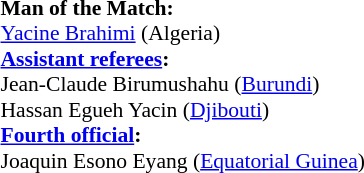<table width=50% style="font-size: 90%">
<tr>
<td><br><strong>Man of the Match:</strong>
<br><a href='#'>Yacine Brahimi</a> (Algeria)<br><strong><a href='#'>Assistant referees</a>:</strong>
<br>Jean-Claude Birumushahu (<a href='#'>Burundi</a>)
<br>Hassan Egueh Yacin (<a href='#'>Djibouti</a>)
<br><strong><a href='#'>Fourth official</a>:</strong>
<br>Joaquin Esono Eyang (<a href='#'>Equatorial Guinea</a>)</td>
</tr>
</table>
